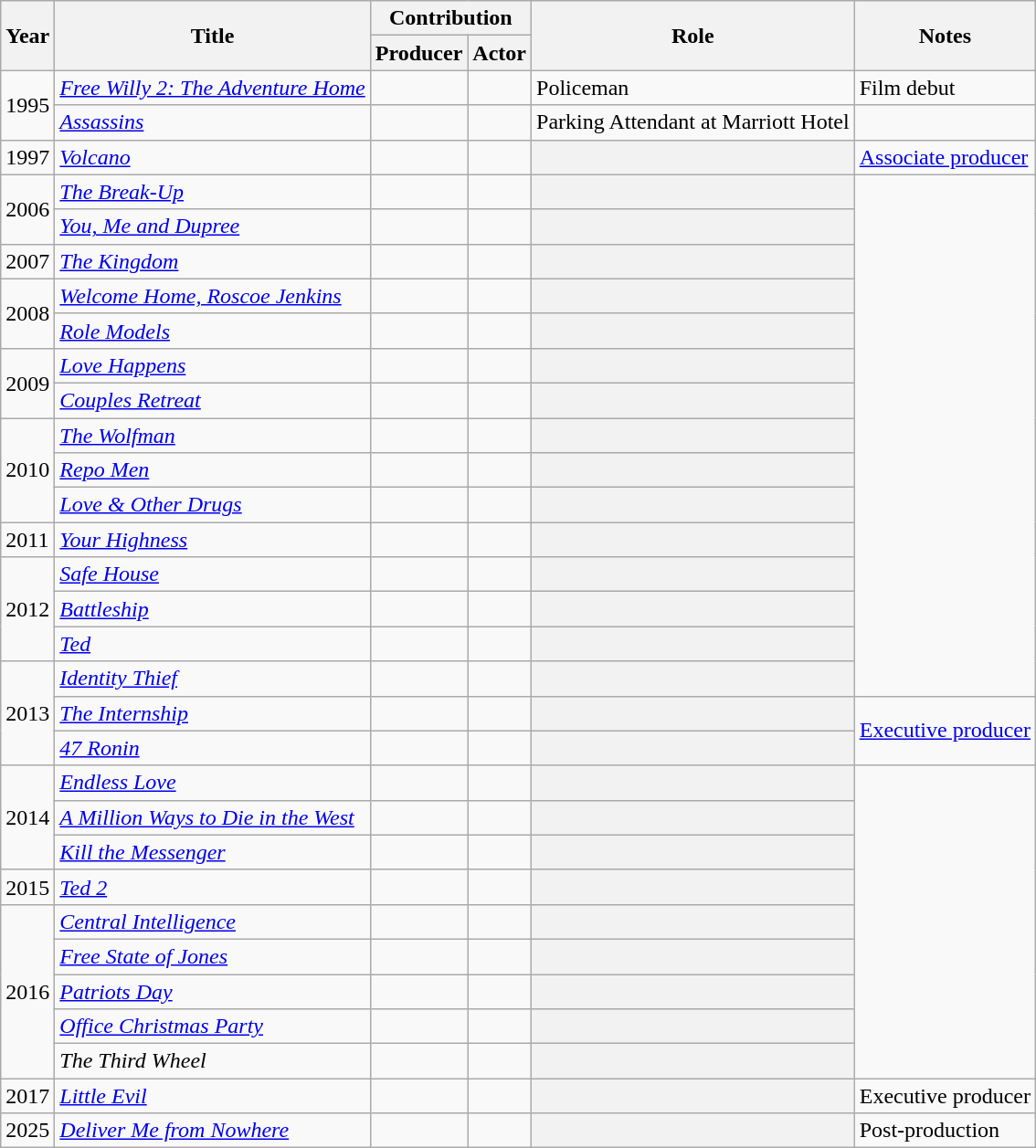<table class="wikitable sortable">
<tr>
<th rowspan="2">Year</th>
<th rowspan="2">Title</th>
<th colspan="2">Contribution</th>
<th rowspan="2">Role</th>
<th rowspan="2" class=unsortable>Notes</th>
</tr>
<tr>
<th>Producer</th>
<th>Actor</th>
</tr>
<tr>
<td rowspan="2">1995</td>
<td><em><a href='#'>Free Willy 2: The Adventure Home</a></em></td>
<td></td>
<td></td>
<td>Policeman</td>
<td>Film debut</td>
</tr>
<tr>
<td><em><a href='#'>Assassins</a></em></td>
<td></td>
<td></td>
<td>Parking Attendant at Marriott Hotel</td>
<td></td>
</tr>
<tr>
<td>1997</td>
<td><em><a href='#'>Volcano</a></em></td>
<td></td>
<td></td>
<th></th>
<td><a href='#'>Associate producer</a></td>
</tr>
<tr>
<td rowspan="2">2006</td>
<td><em><a href='#'>The Break-Up</a></em></td>
<td></td>
<td></td>
<th></th>
<td rowspan="15"></td>
</tr>
<tr>
<td><em><a href='#'>You, Me and Dupree</a></em></td>
<td></td>
<td></td>
<th></th>
</tr>
<tr>
<td>2007</td>
<td><em><a href='#'>The Kingdom</a></em></td>
<td></td>
<td></td>
<th></th>
</tr>
<tr>
<td rowspan="2">2008</td>
<td><em><a href='#'>Welcome Home, Roscoe Jenkins</a></em></td>
<td></td>
<td></td>
<th></th>
</tr>
<tr>
<td><em><a href='#'>Role Models</a></em></td>
<td></td>
<td></td>
<th></th>
</tr>
<tr>
<td rowspan="2">2009</td>
<td><em><a href='#'>Love Happens</a></em></td>
<td></td>
<td></td>
<th></th>
</tr>
<tr>
<td><em><a href='#'>Couples Retreat</a></em></td>
<td></td>
<td></td>
<th></th>
</tr>
<tr>
<td rowspan="3">2010</td>
<td><em><a href='#'>The Wolfman</a></em></td>
<td></td>
<td></td>
<th></th>
</tr>
<tr>
<td><em><a href='#'>Repo Men</a></em></td>
<td></td>
<td></td>
<th></th>
</tr>
<tr>
<td><em><a href='#'>Love & Other Drugs</a></em></td>
<td></td>
<td></td>
<th></th>
</tr>
<tr>
<td>2011</td>
<td><em><a href='#'>Your Highness</a></em></td>
<td></td>
<td></td>
<th></th>
</tr>
<tr>
<td rowspan="3">2012</td>
<td><em><a href='#'>Safe House</a></em></td>
<td></td>
<td></td>
<th></th>
</tr>
<tr>
<td><em><a href='#'>Battleship</a></em></td>
<td></td>
<td></td>
<th></th>
</tr>
<tr>
<td><em><a href='#'>Ted</a></em></td>
<td></td>
<td></td>
<th></th>
</tr>
<tr>
<td rowspan="3">2013</td>
<td><em><a href='#'>Identity Thief</a></em></td>
<td></td>
<td></td>
<th></th>
</tr>
<tr>
<td><em><a href='#'>The Internship</a></em></td>
<td></td>
<td></td>
<th></th>
<td rowspan="2"><a href='#'>Executive producer</a></td>
</tr>
<tr>
<td><em><a href='#'>47 Ronin</a></em></td>
<td></td>
<td></td>
<th></th>
</tr>
<tr>
<td rowspan="3">2014</td>
<td><em><a href='#'>Endless Love</a></em></td>
<td></td>
<td></td>
<th></th>
<td rowspan="9"></td>
</tr>
<tr>
<td><em><a href='#'>A Million Ways to Die in the West</a></em></td>
<td></td>
<td></td>
<th></th>
</tr>
<tr>
<td><em><a href='#'>Kill the Messenger</a></em></td>
<td></td>
<td></td>
<th></th>
</tr>
<tr>
<td>2015</td>
<td><em><a href='#'>Ted 2</a></em></td>
<td></td>
<td></td>
<th></th>
</tr>
<tr>
<td rowspan="5">2016</td>
<td><em><a href='#'>Central Intelligence</a></em></td>
<td></td>
<td></td>
<th></th>
</tr>
<tr>
<td><em><a href='#'>Free State of Jones</a></em></td>
<td></td>
<td></td>
<th></th>
</tr>
<tr>
<td><em><a href='#'>Patriots Day</a></em></td>
<td></td>
<td></td>
<th></th>
</tr>
<tr>
<td><em><a href='#'>Office Christmas Party</a></em></td>
<td></td>
<td></td>
<th></th>
</tr>
<tr>
<td><em>The Third Wheel</em></td>
<td></td>
<td></td>
<th></th>
</tr>
<tr>
<td>2017</td>
<td><em><a href='#'>Little Evil</a></em></td>
<td></td>
<td></td>
<th></th>
<td>Executive producer</td>
</tr>
<tr>
<td>2025</td>
<td><em><a href='#'>Deliver Me from Nowhere</a></em></td>
<td></td>
<td></td>
<th></th>
<td>Post-production</td>
</tr>
</table>
